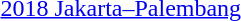<table>
<tr>
<td><a href='#'>2018 Jakarta–Palembang</a></td>
<td></td>
<td></td>
<td></td>
</tr>
</table>
